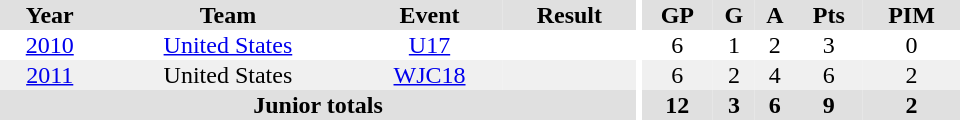<table border="0" cellpadding="1" cellspacing="0" ID="Table3" style="text-align:center; width:40em">
<tr ALIGN="center" bgcolor="#e0e0e0">
<th>Year</th>
<th>Team</th>
<th>Event</th>
<th>Result</th>
<th rowspan="99" bgcolor="#ffffff"></th>
<th>GP</th>
<th>G</th>
<th>A</th>
<th>Pts</th>
<th>PIM</th>
</tr>
<tr>
<td><a href='#'>2010</a></td>
<td><a href='#'>United States</a></td>
<td><a href='#'>U17</a></td>
<td></td>
<td>6</td>
<td>1</td>
<td>2</td>
<td>3</td>
<td>0</td>
</tr>
<tr bgcolor="#f0f0f0">
<td><a href='#'>2011</a></td>
<td>United States</td>
<td><a href='#'>WJC18</a></td>
<td></td>
<td>6</td>
<td>2</td>
<td>4</td>
<td>6</td>
<td>2</td>
</tr>
<tr bgcolor="#e0e0e0">
<th colspan="4">Junior totals</th>
<th>12</th>
<th>3</th>
<th>6</th>
<th>9</th>
<th>2</th>
</tr>
</table>
